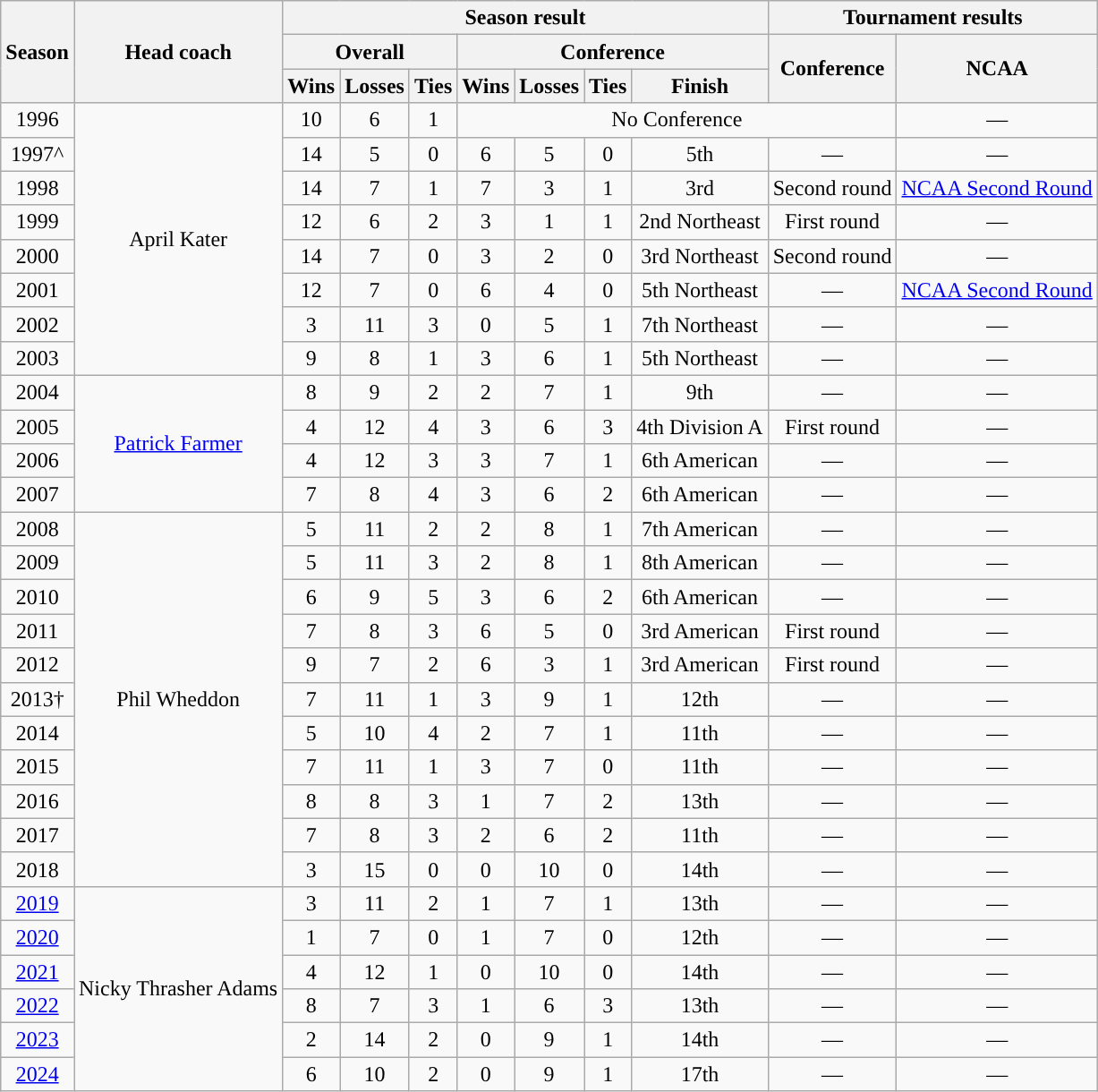<table class="wikitable" style="font-size: %; text-align:center;">
<tr>
<th rowspan=3>Season</th>
<th rowspan=3>Head coach</th>
<th colspan=7>Season result</th>
<th colspan=2>Tournament results</th>
</tr>
<tr>
<th colspan=3>Overall</th>
<th colspan=4>Conference</th>
<th rowspan=2>Conference</th>
<th rowspan=2>NCAA</th>
</tr>
<tr>
<th>Wins</th>
<th>Losses</th>
<th>Ties</th>
<th>Wins</th>
<th>Losses</th>
<th>Ties</th>
<th>Finish</th>
</tr>
<tr>
<td>1996</td>
<td rowspan=8>April Kater</td>
<td>10</td>
<td>6</td>
<td>1</td>
<td colspan=5>No Conference</td>
<td>—</td>
</tr>
<tr>
<td>1997^</td>
<td>14</td>
<td>5</td>
<td>0</td>
<td>6</td>
<td>5</td>
<td>0</td>
<td>5th</td>
<td>—</td>
<td>—</td>
</tr>
<tr>
<td>1998</td>
<td>14</td>
<td>7</td>
<td>1</td>
<td>7</td>
<td>3</td>
<td>1</td>
<td>3rd</td>
<td>Second round</td>
<td><a href='#'>NCAA Second Round</a></td>
</tr>
<tr>
<td>1999</td>
<td>12</td>
<td>6</td>
<td>2</td>
<td>3</td>
<td>1</td>
<td>1</td>
<td>2nd Northeast</td>
<td>First round</td>
<td>—</td>
</tr>
<tr>
<td>2000</td>
<td>14</td>
<td>7</td>
<td>0</td>
<td>3</td>
<td>2</td>
<td>0</td>
<td>3rd Northeast</td>
<td>Second round</td>
<td>—</td>
</tr>
<tr>
<td>2001</td>
<td>12</td>
<td>7</td>
<td>0</td>
<td>6</td>
<td>4</td>
<td>0</td>
<td>5th Northeast</td>
<td>—</td>
<td><a href='#'>NCAA Second Round</a></td>
</tr>
<tr>
<td>2002</td>
<td>3</td>
<td>11</td>
<td>3</td>
<td>0</td>
<td>5</td>
<td>1</td>
<td>7th Northeast</td>
<td>—</td>
<td>—</td>
</tr>
<tr>
<td>2003</td>
<td>9</td>
<td>8</td>
<td>1</td>
<td>3</td>
<td>6</td>
<td>1</td>
<td>5th Northeast</td>
<td>—</td>
<td>—</td>
</tr>
<tr>
<td>2004</td>
<td rowspan=4><a href='#'>Patrick Farmer</a></td>
<td>8</td>
<td>9</td>
<td>2</td>
<td>2</td>
<td>7</td>
<td>1</td>
<td>9th</td>
<td>—</td>
<td>—</td>
</tr>
<tr>
<td>2005</td>
<td>4</td>
<td>12</td>
<td>4</td>
<td>3</td>
<td>6</td>
<td>3</td>
<td>4th Division A</td>
<td>First round</td>
<td>—</td>
</tr>
<tr>
<td>2006</td>
<td>4</td>
<td>12</td>
<td>3</td>
<td>3</td>
<td>7</td>
<td>1</td>
<td>6th American</td>
<td>—</td>
<td>—</td>
</tr>
<tr>
<td>2007</td>
<td>7</td>
<td>8</td>
<td>4</td>
<td>3</td>
<td>6</td>
<td>2</td>
<td>6th American</td>
<td>—</td>
<td>—</td>
</tr>
<tr>
<td>2008</td>
<td rowspan=11>Phil Wheddon</td>
<td>5</td>
<td>11</td>
<td>2</td>
<td>2</td>
<td>8</td>
<td>1</td>
<td>7th American</td>
<td>—</td>
<td>—</td>
</tr>
<tr>
<td>2009</td>
<td>5</td>
<td>11</td>
<td>3</td>
<td>2</td>
<td>8</td>
<td>1</td>
<td>8th American</td>
<td>—</td>
<td>—</td>
</tr>
<tr>
<td>2010</td>
<td>6</td>
<td>9</td>
<td>5</td>
<td>3</td>
<td>6</td>
<td>2</td>
<td>6th American</td>
<td>—</td>
<td>—</td>
</tr>
<tr>
<td>2011</td>
<td>7</td>
<td>8</td>
<td>3</td>
<td>6</td>
<td>5</td>
<td>0</td>
<td>3rd American</td>
<td>First round</td>
<td>—</td>
</tr>
<tr>
<td>2012</td>
<td>9</td>
<td>7</td>
<td>2</td>
<td>6</td>
<td>3</td>
<td>1</td>
<td>3rd American</td>
<td>First round</td>
<td>—</td>
</tr>
<tr>
<td>2013†</td>
<td>7</td>
<td>11</td>
<td>1</td>
<td>3</td>
<td>9</td>
<td>1</td>
<td>12th</td>
<td>—</td>
<td>—</td>
</tr>
<tr>
<td>2014</td>
<td>5</td>
<td>10</td>
<td>4</td>
<td>2</td>
<td>7</td>
<td>1</td>
<td>11th</td>
<td>—</td>
<td>—</td>
</tr>
<tr>
<td>2015</td>
<td>7</td>
<td>11</td>
<td>1</td>
<td>3</td>
<td>7</td>
<td>0</td>
<td>11th</td>
<td>—</td>
<td>—</td>
</tr>
<tr>
<td>2016</td>
<td>8</td>
<td>8</td>
<td>3</td>
<td>1</td>
<td>7</td>
<td>2</td>
<td>13th</td>
<td>—</td>
<td>—</td>
</tr>
<tr>
<td>2017</td>
<td>7</td>
<td>8</td>
<td>3</td>
<td>2</td>
<td>6</td>
<td>2</td>
<td>11th</td>
<td>—</td>
<td>—</td>
</tr>
<tr>
<td>2018</td>
<td>3</td>
<td>15</td>
<td>0</td>
<td>0</td>
<td>10</td>
<td>0</td>
<td>14th</td>
<td>—</td>
<td>—</td>
</tr>
<tr>
<td><a href='#'>2019</a></td>
<td rowspan=6>Nicky Thrasher Adams</td>
<td>3</td>
<td>11</td>
<td>2</td>
<td>1</td>
<td>7</td>
<td>1</td>
<td>13th</td>
<td>—</td>
<td>—</td>
</tr>
<tr>
<td><a href='#'>2020</a></td>
<td>1</td>
<td>7</td>
<td>0</td>
<td>1</td>
<td>7</td>
<td>0</td>
<td>12th</td>
<td>—</td>
<td>—</td>
</tr>
<tr>
<td><a href='#'>2021</a></td>
<td>4</td>
<td>12</td>
<td>1</td>
<td>0</td>
<td>10</td>
<td>0</td>
<td>14th</td>
<td>—</td>
<td>—</td>
</tr>
<tr>
<td><a href='#'>2022</a></td>
<td>8</td>
<td>7</td>
<td>3</td>
<td>1</td>
<td>6</td>
<td>3</td>
<td>13th</td>
<td>—</td>
<td>—</td>
</tr>
<tr>
<td><a href='#'>2023</a></td>
<td>2</td>
<td>14</td>
<td>2</td>
<td>0</td>
<td>9</td>
<td>1</td>
<td>14th</td>
<td>—</td>
<td>—</td>
</tr>
<tr>
<td><a href='#'>2024</a></td>
<td>6</td>
<td>10</td>
<td>2</td>
<td>0</td>
<td>9</td>
<td>1</td>
<td>17th</td>
<td>—</td>
<td>—</td>
</tr>
</table>
